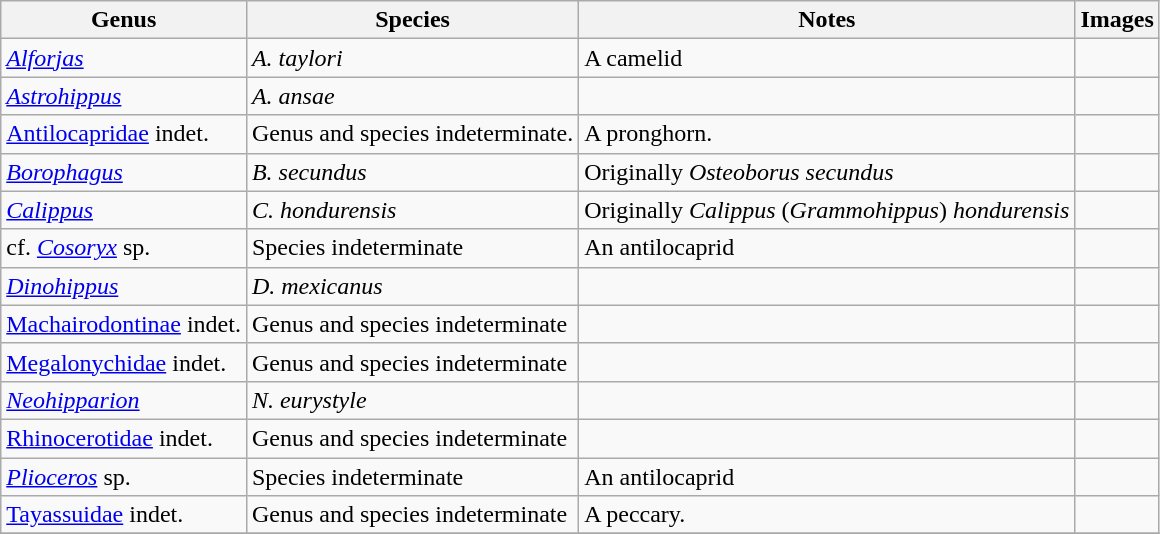<table class="wikitable">
<tr>
<th>Genus</th>
<th>Species</th>
<th>Notes</th>
<th>Images</th>
</tr>
<tr>
<td><em><a href='#'>Alforjas</a></em></td>
<td><em>A. taylori</em></td>
<td>A camelid</td>
<td></td>
</tr>
<tr>
<td><em><a href='#'>Astrohippus</a></em></td>
<td><em>A. ansae</em></td>
<td></td>
<td></td>
</tr>
<tr>
<td><a href='#'>Antilocapridae</a> indet.</td>
<td>Genus and species indeterminate.</td>
<td>A pronghorn.</td>
<td></td>
</tr>
<tr>
<td><em><a href='#'>Borophagus</a></em></td>
<td><em>B. secundus</em></td>
<td>Originally <em>Osteoborus secundus</em></td>
<td></td>
</tr>
<tr>
<td><em><a href='#'>Calippus</a></em></td>
<td><em>C. hondurensis</em></td>
<td>Originally <em>Calippus</em> (<em>Grammohippus</em>) <em>hondurensis</em></td>
</tr>
<tr>
<td>cf. <em><a href='#'>Cosoryx</a></em> sp.</td>
<td>Species indeterminate</td>
<td>An antilocaprid</td>
<td></td>
</tr>
<tr>
<td><em><a href='#'>Dinohippus</a></em></td>
<td><em>D. mexicanus</em></td>
<td></td>
<td></td>
</tr>
<tr>
<td><a href='#'>Machairodontinae</a> indet.</td>
<td>Genus and species indeterminate</td>
<td></td>
<td></td>
</tr>
<tr>
<td><a href='#'>Megalonychidae</a> indet.</td>
<td>Genus and species indeterminate</td>
<td></td>
<td></td>
</tr>
<tr>
<td><em><a href='#'>Neohipparion</a></em></td>
<td><em>N. eurystyle</em></td>
<td></td>
<td></td>
</tr>
<tr>
<td><a href='#'>Rhinocerotidae</a> indet.</td>
<td>Genus and species indeterminate</td>
<td></td>
<td></td>
</tr>
<tr>
<td><em><a href='#'>Plioceros</a></em> sp.</td>
<td>Species indeterminate</td>
<td>An antilocaprid</td>
<td></td>
</tr>
<tr>
<td><a href='#'>Tayassuidae</a> indet.</td>
<td>Genus and species indeterminate</td>
<td>A peccary.</td>
<td></td>
</tr>
<tr>
</tr>
</table>
